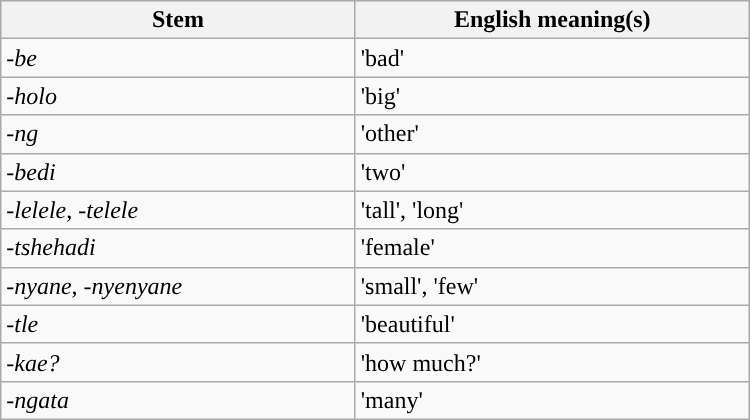<table class="wikitable" width="500">
<tr>
<th>Stem</th>
<th>English meaning(s)</th>
</tr>
<tr>
<td> <em>-be</em></td>
<td>'bad'</td>
</tr>
<tr>
<td> <em>-holo</em></td>
<td>'big'</td>
</tr>
<tr>
<td> <em>-ng</em></td>
<td>'other'</td>
</tr>
<tr>
<td> <em>-bedi</em></td>
<td>'two'</td>
</tr>
<tr>
<td> <em>-lelele</em>,  <em>-telele</em></td>
<td>'tall', 'long'</td>
</tr>
<tr>
<td> <em>-tshehadi</em></td>
<td>'female'</td>
</tr>
<tr>
<td> <em>-nyane</em>,  <em>-nyenyane</em></td>
<td>'small', 'few'</td>
</tr>
<tr>
<td> <em>-tle</em></td>
<td>'beautiful'</td>
</tr>
<tr>
<td> <em>-kae?</em></td>
<td>'how much?'</td>
</tr>
<tr>
<td> <em>-ngata</em></td>
<td>'many'</td>
</tr>
</table>
